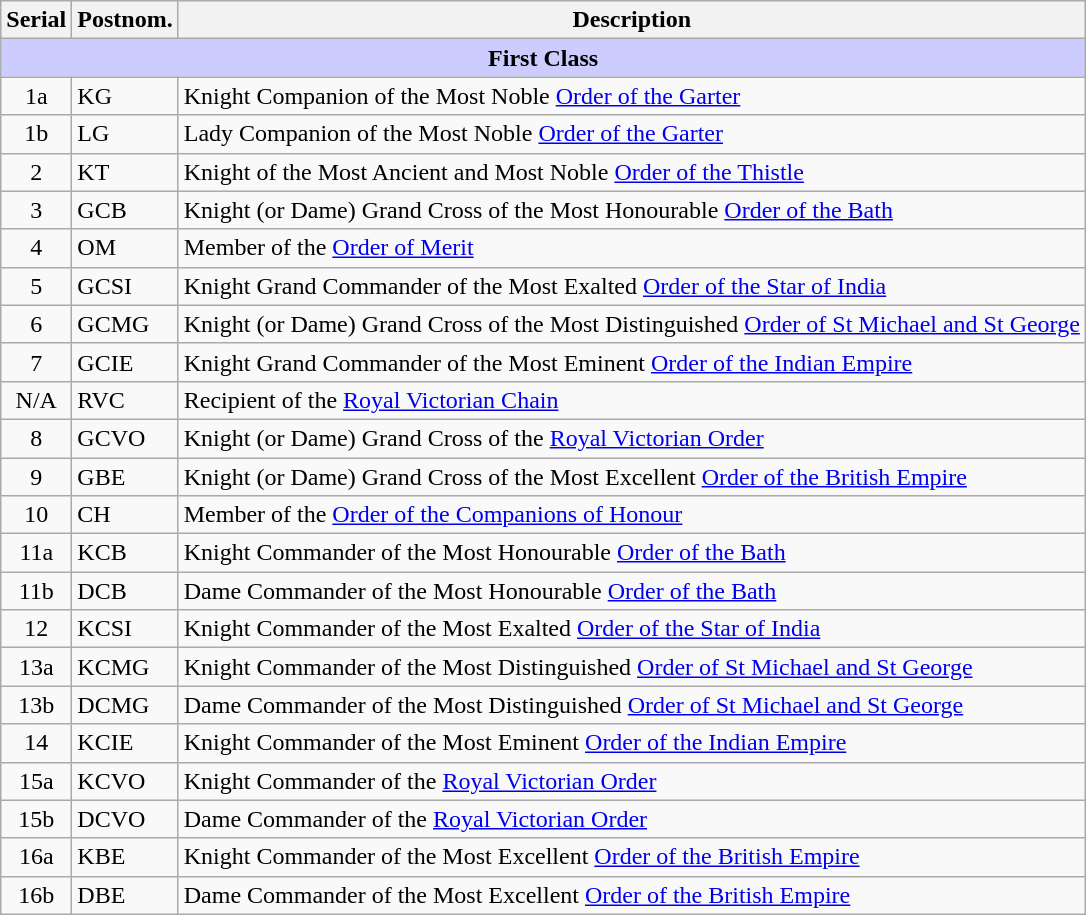<table class="wikitable sortable">
<tr>
<th>Serial</th>
<th>Postnom.</th>
<th>Description</th>
</tr>
<tr>
<td style="background:#ccf; text-align:center;" colspan="3"><strong>First Class</strong></td>
</tr>
<tr>
<td align=center>1a</td>
<td>KG</td>
<td>Knight Companion of the Most Noble <a href='#'>Order of the Garter</a></td>
</tr>
<tr>
<td align=center>1b</td>
<td>LG</td>
<td>Lady Companion of the Most Noble <a href='#'>Order of the Garter</a></td>
</tr>
<tr>
<td align=center>2</td>
<td>KT</td>
<td>Knight of the Most Ancient and Most Noble <a href='#'>Order of the Thistle</a></td>
</tr>
<tr>
<td align=center>3</td>
<td>GCB</td>
<td>Knight (or Dame) Grand Cross of the Most Honourable <a href='#'>Order of the Bath</a></td>
</tr>
<tr>
<td align=center>4</td>
<td>OM</td>
<td>Member of the <a href='#'>Order of Merit</a></td>
</tr>
<tr>
<td align=center>5</td>
<td>GCSI</td>
<td>Knight Grand Commander of the Most Exalted <a href='#'>Order of the Star of India</a></td>
</tr>
<tr>
<td align=center>6</td>
<td>GCMG</td>
<td>Knight (or Dame) Grand Cross of the Most Distinguished <a href='#'>Order of St Michael and St George</a></td>
</tr>
<tr>
<td align=center>7</td>
<td>GCIE</td>
<td>Knight Grand Commander of the Most Eminent <a href='#'>Order of the Indian Empire</a></td>
</tr>
<tr>
<td align=center>N/A</td>
<td>RVC</td>
<td>Recipient of the <a href='#'>Royal Victorian Chain</a></td>
</tr>
<tr>
<td align=center>8</td>
<td>GCVO</td>
<td>Knight (or Dame) Grand Cross of the <a href='#'>Royal Victorian Order</a></td>
</tr>
<tr>
<td align=center>9</td>
<td>GBE</td>
<td>Knight (or Dame) Grand Cross of the Most Excellent <a href='#'>Order of the British Empire</a></td>
</tr>
<tr>
<td align=center>10</td>
<td>CH</td>
<td>Member of the <a href='#'>Order of the Companions of Honour</a></td>
</tr>
<tr>
<td align=center>11a</td>
<td>KCB</td>
<td>Knight Commander of the Most Honourable <a href='#'>Order of the Bath</a></td>
</tr>
<tr>
<td align=center>11b</td>
<td>DCB</td>
<td>Dame Commander of the Most Honourable <a href='#'>Order of the Bath</a></td>
</tr>
<tr>
<td align=center>12</td>
<td>KCSI</td>
<td>Knight Commander of the Most Exalted <a href='#'>Order of the Star of India</a></td>
</tr>
<tr>
<td align=center>13a</td>
<td>KCMG</td>
<td>Knight Commander of the Most Distinguished <a href='#'>Order of St Michael and St George</a></td>
</tr>
<tr>
<td align=center>13b</td>
<td>DCMG</td>
<td>Dame Commander of the Most Distinguished <a href='#'>Order of St Michael and St George</a></td>
</tr>
<tr>
<td align=center>14</td>
<td>KCIE</td>
<td>Knight Commander of the Most Eminent <a href='#'>Order of the Indian Empire</a></td>
</tr>
<tr>
<td align=center>15a</td>
<td>KCVO</td>
<td>Knight Commander of the <a href='#'>Royal Victorian Order</a></td>
</tr>
<tr>
<td align=center>15b</td>
<td>DCVO</td>
<td>Dame Commander of the <a href='#'>Royal Victorian Order</a></td>
</tr>
<tr>
<td align=center>16a</td>
<td>KBE</td>
<td>Knight Commander of the Most Excellent <a href='#'>Order of the British Empire</a></td>
</tr>
<tr>
<td align=center>16b</td>
<td>DBE</td>
<td>Dame Commander of the Most Excellent <a href='#'>Order of the British Empire</a></td>
</tr>
</table>
